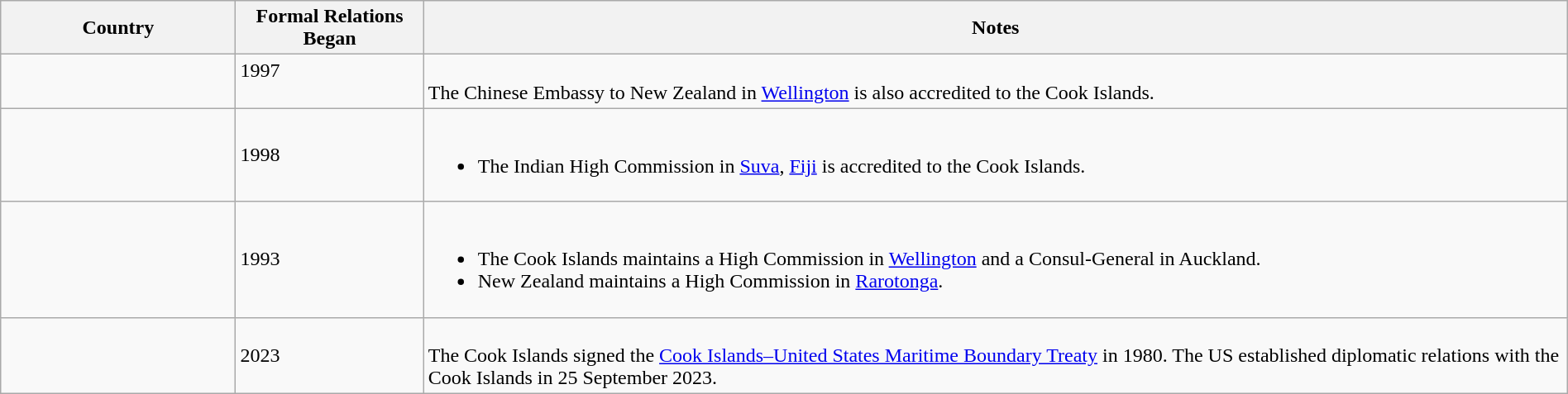<table class="wikitable sortable" style="width:100%; margin:auto;">
<tr>
<th style="width:15%;">Country</th>
<th style="width:12%;">Formal Relations Began</th>
<th>Notes</th>
</tr>
<tr valign="top">
<td></td>
<td>1997</td>
<td><br>The Chinese Embassy to New Zealand in <a href='#'>Wellington</a> is also accredited to the Cook Islands.</td>
</tr>
<tr>
<td></td>
<td>1998</td>
<td><br><ul><li>The Indian High Commission in <a href='#'>Suva</a>, <a href='#'>Fiji</a> is accredited to the Cook Islands.</li></ul></td>
</tr>
<tr>
<td></td>
<td>1993</td>
<td><br><ul><li>The Cook Islands maintains a High Commission in <a href='#'>Wellington</a> and a Consul-General in Auckland.</li><li>New Zealand maintains a High Commission in <a href='#'>Rarotonga</a>.</li></ul></td>
</tr>
<tr>
<td></td>
<td>2023</td>
<td><br>The Cook Islands signed the <a href='#'>Cook Islands–United States Maritime Boundary Treaty</a> in 1980.  The US established diplomatic relations with the Cook Islands in 25 September 2023.</td>
</tr>
</table>
